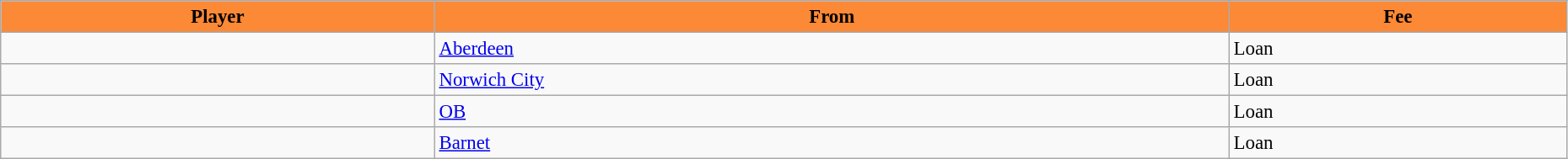<table class="wikitable" style="text-align:left; font-size:95%;width:98%;">
<tr>
<th style="background:#FC8936; color:black;">Player</th>
<th style="background:#FC8936; color:black;">From</th>
<th style="background:#FC8936; color:black;">Fee</th>
</tr>
<tr>
<td> </td>
<td> <a href='#'>Aberdeen</a></td>
<td>Loan</td>
</tr>
<tr>
<td> </td>
<td> <a href='#'>Norwich City</a></td>
<td>Loan</td>
</tr>
<tr>
<td> </td>
<td> <a href='#'>OB</a></td>
<td>Loan</td>
</tr>
<tr>
<td> </td>
<td> <a href='#'>Barnet</a></td>
<td>Loan</td>
</tr>
</table>
